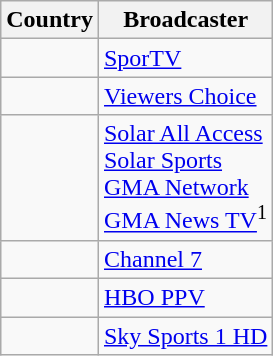<table class="wikitable">
<tr>
<th align=center>Country</th>
<th align=center>Broadcaster</th>
</tr>
<tr>
<td></td>
<td><a href='#'>SporTV</a></td>
</tr>
<tr>
<td></td>
<td><a href='#'>Viewers Choice</a></td>
</tr>
<tr>
<td></td>
<td><a href='#'>Solar All Access</a><br><a href='#'>Solar Sports</a><br><a href='#'>GMA Network</a><br><a href='#'>GMA News TV</a><sup>1</sup></td>
</tr>
<tr>
<td></td>
<td><a href='#'>Channel 7</a></td>
</tr>
<tr>
<td></td>
<td><a href='#'>HBO PPV</a></td>
</tr>
<tr>
<td></td>
<td><a href='#'>Sky Sports 1 HD</a></td>
</tr>
</table>
